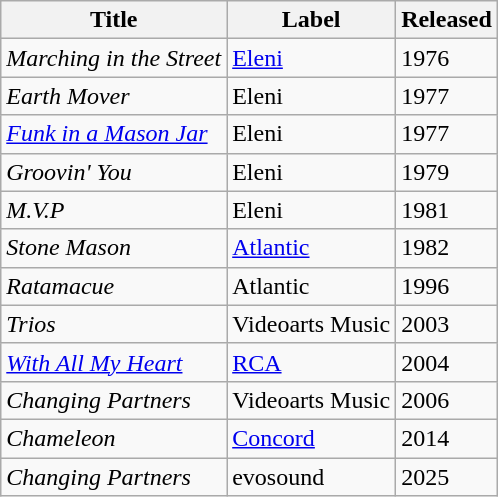<table class="wikitable">
<tr>
<th>Title</th>
<th>Label</th>
<th>Released</th>
</tr>
<tr>
<td><em>Marching in the Street</em></td>
<td><a href='#'>Eleni</a></td>
<td>1976</td>
</tr>
<tr>
<td><em>Earth Mover</em></td>
<td>Eleni</td>
<td>1977</td>
</tr>
<tr>
<td><em><a href='#'>Funk in a Mason Jar</a></em></td>
<td>Eleni</td>
<td>1977</td>
</tr>
<tr>
<td><em>Groovin' You</em></td>
<td>Eleni</td>
<td>1979</td>
</tr>
<tr>
<td><em>M.V.P</em></td>
<td>Eleni</td>
<td>1981</td>
</tr>
<tr>
<td><em>Stone Mason</em></td>
<td><a href='#'>Atlantic</a></td>
<td>1982</td>
</tr>
<tr>
<td><em>Ratamacue</em></td>
<td>Atlantic</td>
<td>1996</td>
</tr>
<tr>
<td><em>Trios</em></td>
<td>Videoarts Music</td>
<td>2003</td>
</tr>
<tr>
<td><em><a href='#'>With All My Heart</a></em></td>
<td><a href='#'>RCA</a></td>
<td>2004</td>
</tr>
<tr>
<td><em>Changing Partners</em></td>
<td>Videoarts Music</td>
<td>2006</td>
</tr>
<tr>
<td><em>Chameleon</em></td>
<td><a href='#'>Concord</a></td>
<td>2014</td>
</tr>
<tr>
<td><em>Changing Partners</em></td>
<td>evosound</td>
<td>2025</td>
</tr>
</table>
